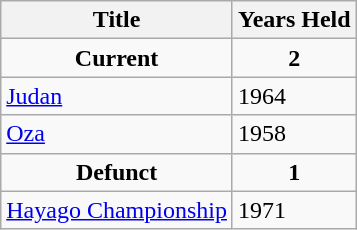<table class="wikitable" style="float:left; margin-right:1em;">
<tr>
<th>Title</th>
<th>Years Held</th>
</tr>
<tr>
<td align="center"><strong>Current</strong></td>
<td align="center"><strong>2</strong></td>
</tr>
<tr>
<td> <a href='#'>Judan</a></td>
<td>1964</td>
</tr>
<tr>
<td> <a href='#'>Oza</a></td>
<td>1958</td>
</tr>
<tr>
<td align="center"><strong>Defunct</strong></td>
<td align="center"><strong>1</strong></td>
</tr>
<tr>
<td> <a href='#'>Hayago Championship</a></td>
<td>1971</td>
</tr>
</table>
